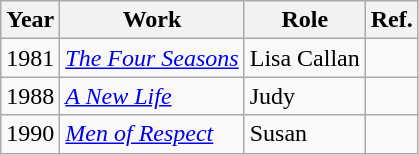<table class="wikitable">
<tr>
<th>Year</th>
<th>Work</th>
<th>Role</th>
<th>Ref.</th>
</tr>
<tr>
<td>1981</td>
<td><em><a href='#'>The Four Seasons</a></em></td>
<td>Lisa Callan</td>
<td></td>
</tr>
<tr>
<td>1988</td>
<td><em><a href='#'>A New Life</a></em></td>
<td>Judy</td>
<td></td>
</tr>
<tr>
<td>1990</td>
<td><em><a href='#'>Men of Respect</a></em></td>
<td>Susan</td>
<td></td>
</tr>
</table>
